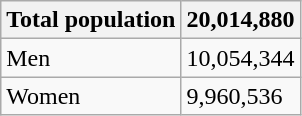<table class="wikitable">
<tr>
<th>Total population</th>
<th>20,014,880</th>
</tr>
<tr>
<td>Men</td>
<td>10,054,344</td>
</tr>
<tr>
<td>Women</td>
<td>9,960,536</td>
</tr>
</table>
